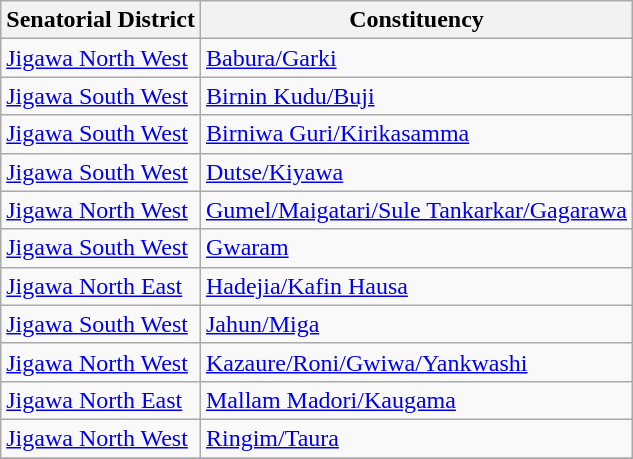<table class="wikitable sortable">
<tr>
<th>Senatorial District</th>
<th>Constituency</th>
</tr>
<tr>
<td><a href='#'>Jigawa North West</a></td>
<td><a href='#'>Babura/Garki</a></td>
</tr>
<tr>
<td><a href='#'>Jigawa South West</a></td>
<td><a href='#'>Birnin Kudu/Buji</a></td>
</tr>
<tr>
<td><a href='#'>Jigawa South West</a></td>
<td><a href='#'>Birniwa Guri/Kirikasamma</a></td>
</tr>
<tr>
<td><a href='#'>Jigawa South West</a></td>
<td><a href='#'>Dutse/Kiyawa</a></td>
</tr>
<tr>
<td><a href='#'>Jigawa North West</a></td>
<td><a href='#'>Gumel/Maigatari/Sule Tankarkar/Gagarawa</a></td>
</tr>
<tr>
<td><a href='#'>Jigawa South West</a></td>
<td><a href='#'>Gwaram</a></td>
</tr>
<tr>
<td><a href='#'>Jigawa North East</a></td>
<td><a href='#'>Hadejia/Kafin Hausa</a></td>
</tr>
<tr>
<td><a href='#'>Jigawa South West</a></td>
<td><a href='#'>Jahun/Miga</a></td>
</tr>
<tr>
<td><a href='#'>Jigawa North West</a></td>
<td><a href='#'>Kazaure/Roni/Gwiwa/Yankwashi</a></td>
</tr>
<tr>
<td><a href='#'>Jigawa North East</a></td>
<td><a href='#'>Mallam Madori/Kaugama</a></td>
</tr>
<tr>
<td><a href='#'>Jigawa North West</a></td>
<td><a href='#'>Ringim/Taura</a></td>
</tr>
<tr>
</tr>
</table>
